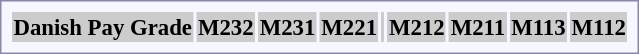<table style="border:1px solid #8888aa; background-color:#f7f8ff; padding:5px; font-size:95%; margin: 0px 12px 12px 0px;">
<tr style="background-color:#CCCCCC; width: 100%">
<th>Danish Pay Grade</th>
<th colspan=6>M232</th>
<th colspan=2>M231</th>
<th colspan=2>M221</th>
<th colspan=6></th>
<th colspan=3>M212</th>
<th colspan=3>M211</th>
<th colspan=4>M113</th>
<th colspan=10>M112</th>
</tr>
</table>
